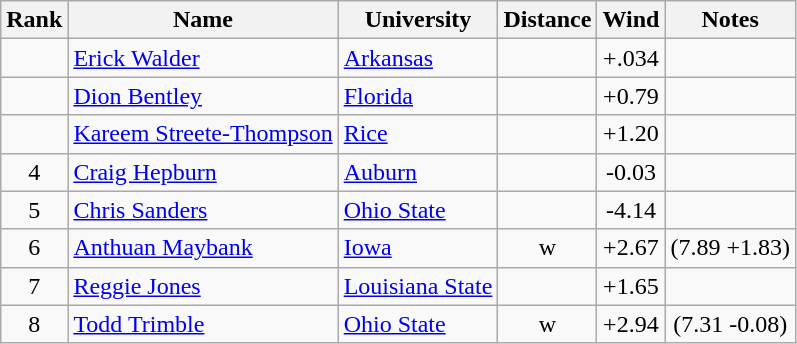<table class="wikitable sortable" style="text-align:center">
<tr>
<th>Rank</th>
<th>Name</th>
<th>University</th>
<th>Distance</th>
<th>Wind</th>
<th>Notes</th>
</tr>
<tr>
<td></td>
<td align=left><a href='#'>Erick Walder</a></td>
<td align=left><a href='#'>Arkansas</a></td>
<td></td>
<td>+.034</td>
<td></td>
</tr>
<tr>
<td></td>
<td align=left><a href='#'>Dion Bentley</a></td>
<td align=left><a href='#'>Florida</a></td>
<td></td>
<td>+0.79</td>
<td></td>
</tr>
<tr>
<td></td>
<td align=left><a href='#'>Kareem Streete-Thompson</a> </td>
<td align=left><a href='#'>Rice</a></td>
<td></td>
<td>+1.20</td>
<td></td>
</tr>
<tr>
<td>4</td>
<td align=left><a href='#'>Craig Hepburn</a> </td>
<td align=left><a href='#'>Auburn</a></td>
<td></td>
<td>-0.03</td>
<td></td>
</tr>
<tr>
<td>5</td>
<td align=left><a href='#'>Chris Sanders</a></td>
<td align=left><a href='#'>Ohio State</a></td>
<td></td>
<td>-4.14</td>
<td></td>
</tr>
<tr>
<td>6</td>
<td align=left><a href='#'>Anthuan Maybank</a></td>
<td align=left><a href='#'>Iowa</a></td>
<td>w</td>
<td>+2.67</td>
<td>(7.89 +1.83)</td>
</tr>
<tr>
<td>7</td>
<td align=left><a href='#'>Reggie Jones</a></td>
<td align=left><a href='#'>Louisiana State</a></td>
<td></td>
<td>+1.65</td>
<td></td>
</tr>
<tr>
<td>8</td>
<td align=left><a href='#'>Todd Trimble</a></td>
<td align="left"><a href='#'>Ohio State</a></td>
<td>w</td>
<td>+2.94</td>
<td>(7.31 -0.08)</td>
</tr>
</table>
